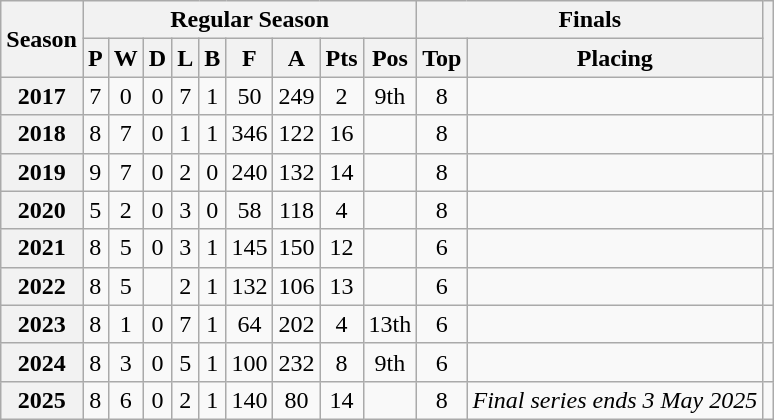<table class="wikitable" style="text-align: center">
<tr>
<th rowspan="2" scope="col">Season</th>
<th colspan="9" scope="col">Regular Season</th>
<th colspan="2" scope="col">Finals</th>
<th rowspan="2" scope="col"></th>
</tr>
<tr>
<th scope="col">P</th>
<th scope="col">W</th>
<th scope="col">D</th>
<th scope="col">L</th>
<th scope="col">B</th>
<th scope="col">F</th>
<th scope="col">A</th>
<th scope="col">Pts</th>
<th scope="col">Pos</th>
<th scope="col">Top</th>
<th scope="col">Placing</th>
</tr>
<tr>
<th scope="row">2017</th>
<td>7</td>
<td>0</td>
<td>0</td>
<td>7</td>
<td>1</td>
<td>50</td>
<td>249</td>
<td>2</td>
<td>9th</td>
<td>8</td>
<td></td>
<td></td>
</tr>
<tr>
<th scope="row">2018</th>
<td>8</td>
<td>7</td>
<td>0</td>
<td>1</td>
<td>1</td>
<td>346</td>
<td>122</td>
<td>16</td>
<td></td>
<td>8</td>
<td></td>
<td></td>
</tr>
<tr>
<th scope="row">2019</th>
<td>9</td>
<td>7</td>
<td>0</td>
<td>2</td>
<td>0</td>
<td>240</td>
<td>132</td>
<td>14</td>
<td></td>
<td>8</td>
<td></td>
<td></td>
</tr>
<tr>
<th scope="row">2020</th>
<td>5</td>
<td>2</td>
<td>0</td>
<td>3</td>
<td>0</td>
<td>58</td>
<td>118</td>
<td>4</td>
<td><em></em></td>
<td>8</td>
<td></td>
</tr>
<tr>
<th scope="row">2021</th>
<td>8</td>
<td>5</td>
<td>0</td>
<td>3</td>
<td>1</td>
<td>145</td>
<td>150</td>
<td>12</td>
<td></td>
<td>6</td>
<td></td>
<td></td>
</tr>
<tr>
<th scope="row">2022</th>
<td>8</td>
<td>5</td>
<td></td>
<td>2</td>
<td>1</td>
<td>132</td>
<td>106</td>
<td>13</td>
<td></td>
<td>6</td>
<td></td>
<td></td>
</tr>
<tr>
<th scope="row">2023</th>
<td>8</td>
<td>1</td>
<td>0</td>
<td>7</td>
<td>1</td>
<td>64</td>
<td>202</td>
<td>4</td>
<td>13th</td>
<td>6</td>
<td></td>
<td></td>
</tr>
<tr>
<th scope="row">2024</th>
<td>8</td>
<td>3</td>
<td>0</td>
<td>5</td>
<td>1</td>
<td>100</td>
<td>232</td>
<td>8</td>
<td>9th</td>
<td>6</td>
<td></td>
<td></td>
</tr>
<tr>
<th scope="row">2025</th>
<td>8</td>
<td>6</td>
<td>0</td>
<td>2</td>
<td>1</td>
<td>140</td>
<td>80</td>
<td>14</td>
<td></td>
<td>8</td>
<td><em>Final series ends 3 May 2025</em></td>
<td></td>
</tr>
</table>
